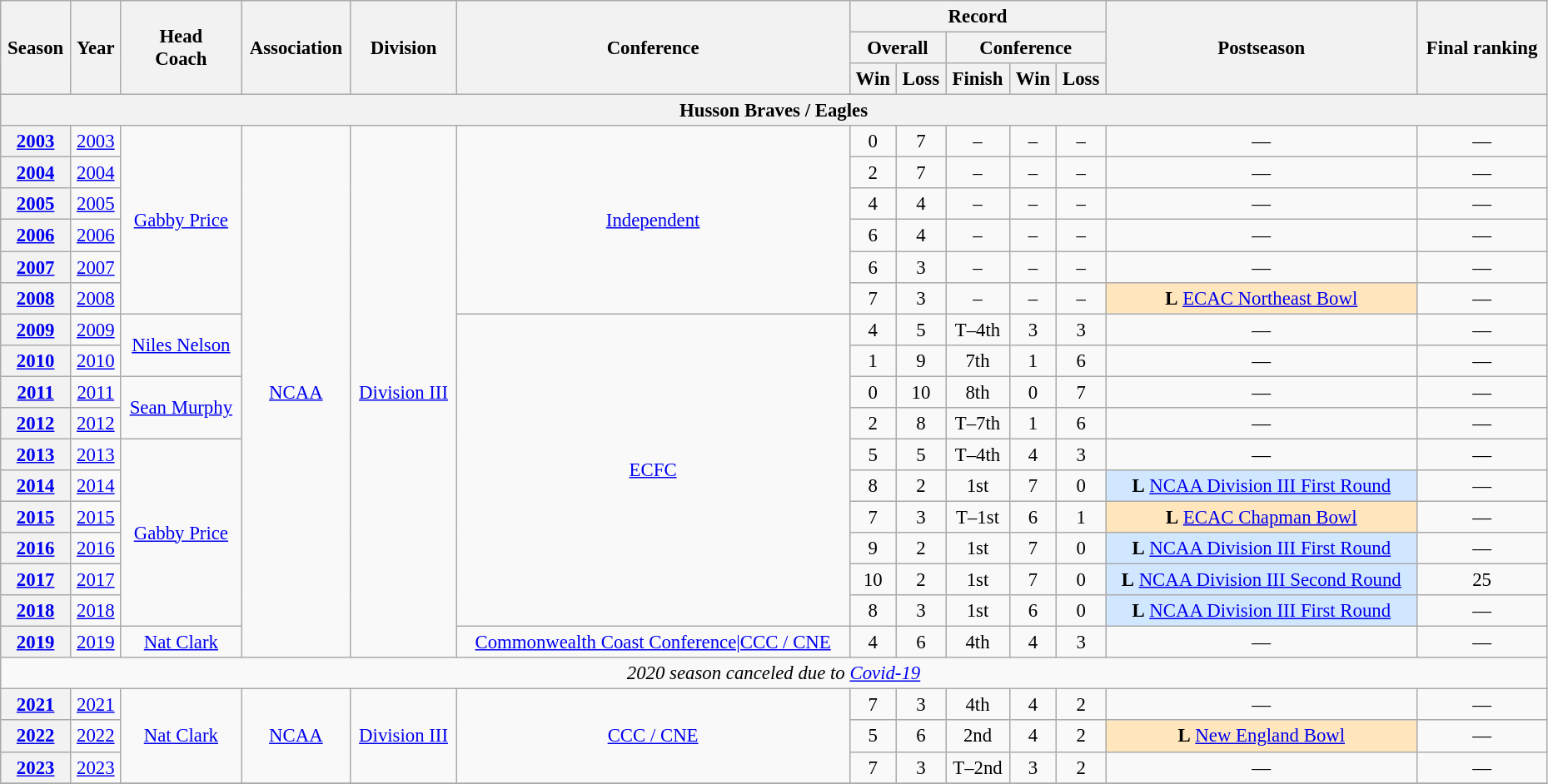<table class="wikitable" style="font-size: 95%; width:98%;text-align:center;">
<tr>
<th rowspan="3">Season</th>
<th rowspan="3">Year</th>
<th rowspan="3">Head<br>Coach</th>
<th rowspan="3">Association</th>
<th rowspan="3">Division</th>
<th rowspan="3">Conference</th>
<th colspan="5">Record</th>
<th rowspan="3">Postseason</th>
<th rowspan="3">Final ranking</th>
</tr>
<tr>
<th colspan="2">Overall</th>
<th colspan="3">Conference</th>
</tr>
<tr>
<th>Win</th>
<th>Loss</th>
<th>Finish</th>
<th>Win</th>
<th>Loss</th>
</tr>
<tr>
<th colspan=15 style=>Husson Braves / Eagles</th>
</tr>
<tr>
<th><a href='#'>2003</a></th>
<td><a href='#'>2003</a></td>
<td rowspan="6"><a href='#'>Gabby Price</a></td>
<td rowspan="17"><a href='#'>NCAA</a></td>
<td rowspan="17"><a href='#'>Division III</a></td>
<td rowspan="6"><a href='#'>Independent</a></td>
<td>0</td>
<td>7</td>
<td>–</td>
<td>–</td>
<td>–</td>
<td>—</td>
<td>—</td>
</tr>
<tr>
<th><a href='#'>2004</a></th>
<td><a href='#'>2004</a></td>
<td>2</td>
<td>7</td>
<td>–</td>
<td>–</td>
<td>–</td>
<td>—</td>
<td>—</td>
</tr>
<tr>
<th><a href='#'>2005</a></th>
<td><a href='#'>2005</a></td>
<td>4</td>
<td>4</td>
<td>–</td>
<td>–</td>
<td>–</td>
<td>—</td>
<td>—</td>
</tr>
<tr>
<th><a href='#'>2006</a></th>
<td><a href='#'>2006</a></td>
<td>6</td>
<td>4</td>
<td>–</td>
<td>–</td>
<td>–</td>
<td>—</td>
<td>—</td>
</tr>
<tr>
<th><a href='#'>2007</a></th>
<td><a href='#'>2007</a></td>
<td>6</td>
<td>3</td>
<td>–</td>
<td>–</td>
<td>–</td>
<td>—</td>
<td>—</td>
</tr>
<tr>
<th><a href='#'>2008</a></th>
<td><a href='#'>2008</a></td>
<td>7</td>
<td>3</td>
<td>–</td>
<td>–</td>
<td>–</td>
<td bgcolor="#ffe6bd"><strong>L</strong> <a href='#'>ECAC Northeast Bowl</a></td>
<td>—</td>
</tr>
<tr>
<th><a href='#'>2009</a></th>
<td><a href='#'>2009</a></td>
<td rowspan="2"><a href='#'>Niles Nelson</a></td>
<td rowspan="10"><a href='#'>ECFC</a></td>
<td>4</td>
<td>5</td>
<td>T–4th</td>
<td>3</td>
<td>3</td>
<td>—</td>
<td>—</td>
</tr>
<tr>
<th><a href='#'>2010</a></th>
<td><a href='#'>2010</a></td>
<td>1</td>
<td>9</td>
<td>7th</td>
<td>1</td>
<td>6</td>
<td>—</td>
<td>—</td>
</tr>
<tr>
<th><a href='#'>2011</a></th>
<td><a href='#'>2011</a></td>
<td rowspan="2"><a href='#'>Sean Murphy</a></td>
<td>0</td>
<td>10</td>
<td>8th</td>
<td>0</td>
<td>7</td>
<td>—</td>
<td>—</td>
</tr>
<tr>
<th><a href='#'>2012</a></th>
<td><a href='#'>2012</a></td>
<td>2</td>
<td>8</td>
<td>T–7th</td>
<td>1</td>
<td>6</td>
<td>—</td>
<td>—</td>
</tr>
<tr>
<th><a href='#'>2013</a></th>
<td><a href='#'>2013</a></td>
<td rowspan="6"><a href='#'>Gabby Price</a></td>
<td>5</td>
<td>5</td>
<td>T–4th</td>
<td>4</td>
<td>3</td>
<td>—</td>
<td>—</td>
</tr>
<tr>
<th><a href='#'>2014</a></th>
<td><a href='#'>2014</a></td>
<td>8</td>
<td>2</td>
<td>1st</td>
<td>7</td>
<td>0</td>
<td bgcolor="#d0e7ff"><strong>L</strong> <a href='#'>NCAA Division III First Round</a></td>
<td>—</td>
</tr>
<tr>
<th><a href='#'>2015</a></th>
<td><a href='#'>2015</a></td>
<td>7</td>
<td>3</td>
<td>T–1st</td>
<td>6</td>
<td>1</td>
<td bgcolor="#ffe6bd"><strong>L</strong> <a href='#'>ECAC Chapman Bowl</a></td>
<td>—</td>
</tr>
<tr>
<th><a href='#'>2016</a></th>
<td><a href='#'>2016</a></td>
<td>9</td>
<td>2</td>
<td>1st</td>
<td>7</td>
<td>0</td>
<td bgcolor="#d0e7ff"><strong>L</strong> <a href='#'>NCAA Division III First Round</a></td>
<td>—</td>
</tr>
<tr>
<th><a href='#'>2017</a></th>
<td><a href='#'>2017</a></td>
<td>10</td>
<td>2</td>
<td>1st</td>
<td>7</td>
<td>0</td>
<td bgcolor="#d0e7ff"><strong>L</strong> <a href='#'>NCAA Division III Second Round</a></td>
<td>25</td>
</tr>
<tr>
<th><a href='#'>2018</a></th>
<td><a href='#'>2018</a></td>
<td>8</td>
<td>3</td>
<td>1st</td>
<td>6</td>
<td>0</td>
<td bgcolor="#d0e7ff"><strong>L</strong> <a href='#'>NCAA Division III First Round</a></td>
<td>—</td>
</tr>
<tr>
<th><a href='#'>2019</a></th>
<td><a href='#'>2019</a></td>
<td><a href='#'>Nat Clark</a></td>
<td><a href='#'>Commonwealth Coast Conference|CCC / CNE</a></td>
<td>4</td>
<td>6</td>
<td>4th</td>
<td>4</td>
<td>3</td>
<td>—</td>
<td>—</td>
</tr>
<tr>
<td colspan=15 style=><em>2020 season canceled due to <a href='#'>Covid-19</a></em></td>
</tr>
<tr>
<th><a href='#'>2021</a></th>
<td><a href='#'>2021</a></td>
<td rowspan=3><a href='#'>Nat Clark</a></td>
<td rowspan=3><a href='#'>NCAA</a></td>
<td rowspan=3><a href='#'>Division III</a></td>
<td rowspan=3><a href='#'>CCC / CNE</a></td>
<td>7</td>
<td>3</td>
<td>4th</td>
<td>4</td>
<td>2</td>
<td>—</td>
<td>—</td>
</tr>
<tr>
<th><a href='#'>2022</a></th>
<td><a href='#'>2022</a></td>
<td>5</td>
<td>6</td>
<td>2nd</td>
<td>4</td>
<td>2</td>
<td bgcolor="#ffe6bd"><strong>L</strong> <a href='#'>New England Bowl</a></td>
<td>—</td>
</tr>
<tr>
<th><a href='#'>2023</a></th>
<td><a href='#'>2023</a></td>
<td>7</td>
<td>3</td>
<td>T–2nd</td>
<td>3</td>
<td>2</td>
<td>—</td>
<td>—</td>
</tr>
<tr>
</tr>
</table>
